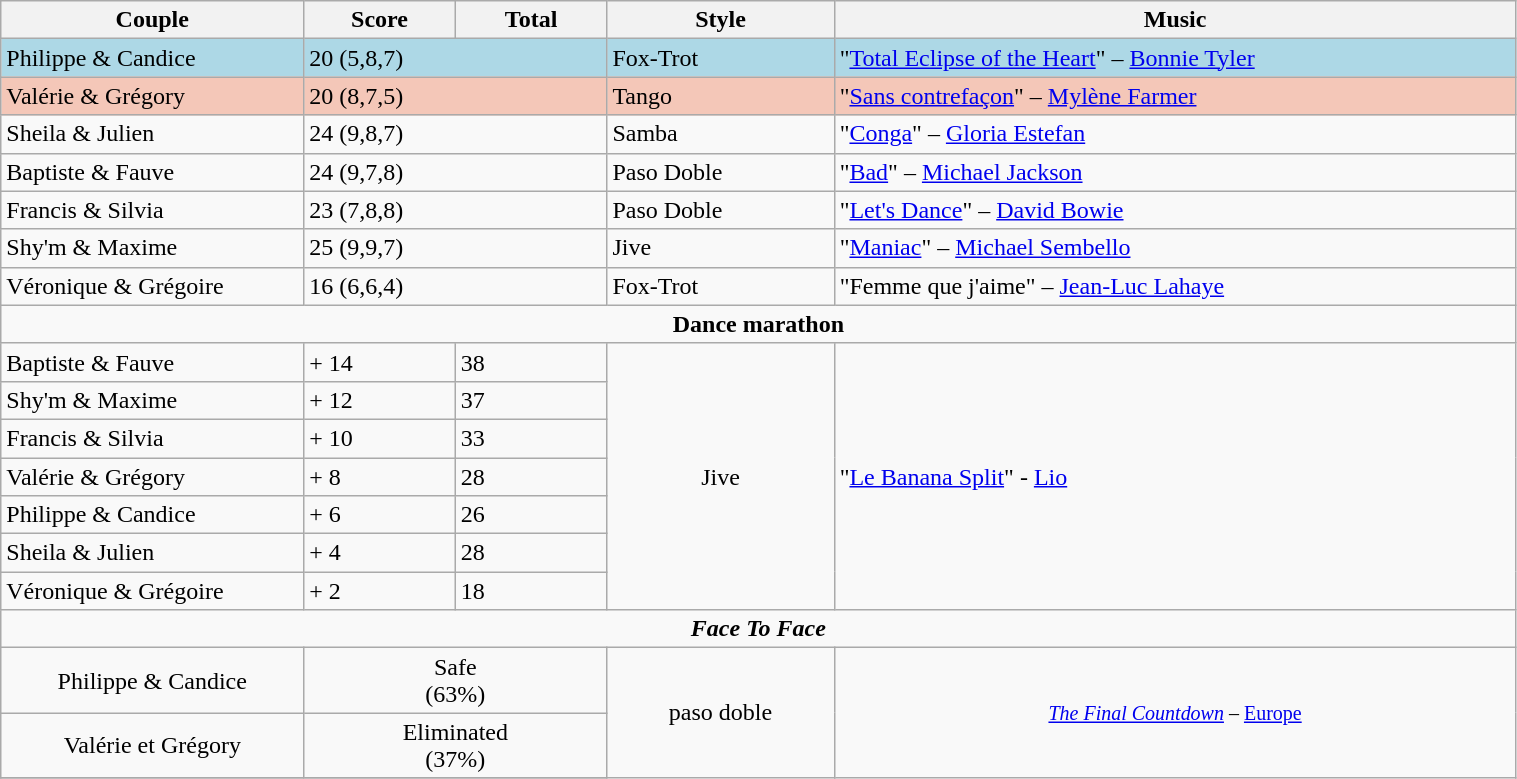<table class="wikitable" style="width:80%;">
<tr>
<th style="width:20%;">Couple</th>
<th style="width:10%;">Score</th>
<th style="width:10%;">Total</th>
<th style="width:15%;">Style</th>
<th style="width:60%;">Music</th>
</tr>
<tr style="background:lightblue;">
<td>Philippe & Candice</td>
<td colspan="2">20 (5,8,7)</td>
<td>Fox-Trot</td>
<td>"<a href='#'>Total Eclipse of the Heart</a>" – <a href='#'>Bonnie Tyler</a></td>
</tr>
<tr style="background:#F4C7B8;">
<td>Valérie & Grégory</td>
<td colspan="2">20 (8,7,5)</td>
<td>Tango</td>
<td>"<a href='#'>Sans contrefaçon</a>" – <a href='#'>Mylène Farmer</a></td>
</tr>
<tr>
<td>Sheila & Julien</td>
<td colspan="2">24 (9,8,7)</td>
<td>Samba</td>
<td>"<a href='#'>Conga</a>" – <a href='#'>Gloria Estefan</a></td>
</tr>
<tr>
<td>Baptiste & Fauve</td>
<td colspan="2">24 (9,7,8)</td>
<td>Paso Doble</td>
<td>"<a href='#'>Bad</a>" – <a href='#'>Michael Jackson</a></td>
</tr>
<tr>
<td>Francis & Silvia</td>
<td colspan="2">23 (7,8,8)</td>
<td>Paso Doble</td>
<td>"<a href='#'>Let's Dance</a>" – <a href='#'>David Bowie</a></td>
</tr>
<tr>
<td>Shy'm & Maxime</td>
<td colspan="2">25 (9,9,7)</td>
<td>Jive</td>
<td>"<a href='#'>Maniac</a>" – <a href='#'>Michael Sembello</a></td>
</tr>
<tr>
<td>Véronique & Grégoire</td>
<td colspan="2">16 (6,6,4)</td>
<td>Fox-Trot</td>
<td>"Femme que j'aime" – <a href='#'>Jean-Luc Lahaye</a></td>
</tr>
<tr>
<td colspan=6 style="text-align:center;"><strong>Dance marathon</strong></td>
</tr>
<tr>
<td>Baptiste & Fauve</td>
<td>+ 14</td>
<td>38</td>
<td rowspan=7 style="text-align:center;">Jive</td>
<td rowspan=7>"<a href='#'>Le Banana Split</a>" - <a href='#'>Lio</a></td>
</tr>
<tr>
<td>Shy'm & Maxime</td>
<td>+ 12</td>
<td>37</td>
</tr>
<tr>
<td>Francis & Silvia</td>
<td>+ 10</td>
<td>33</td>
</tr>
<tr>
<td>Valérie & Grégory</td>
<td>+ 8</td>
<td>28</td>
</tr>
<tr>
<td>Philippe & Candice</td>
<td>+ 6</td>
<td>26</td>
</tr>
<tr>
<td>Sheila & Julien</td>
<td>+ 4</td>
<td>28</td>
</tr>
<tr>
<td>Véronique & Grégoire</td>
<td>+ 2</td>
<td>18</td>
</tr>
<tr>
<td colspan=6 style="text-align:center;"><strong><em>Face To Face</em></strong></td>
</tr>
<tr style="text-align:center;">
<td>Philippe & Candice</td>
<td colspan="2">Safe<br>(63%)</td>
<td rowspan=3>paso doble</td>
<td rowspan=3><small><em><a href='#'>The Final Countdown</a></em> – <a href='#'>Europe</a></small></td>
</tr>
<tr style="text-align:center;">
<td>Valérie et Grégory</td>
<td colspan="2">Eliminated<br>(37%)</td>
</tr>
<tr>
</tr>
</table>
